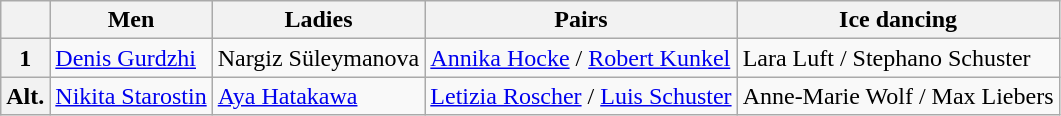<table class="wikitable">
<tr>
<th></th>
<th>Men</th>
<th>Ladies</th>
<th>Pairs</th>
<th>Ice dancing</th>
</tr>
<tr>
<th>1</th>
<td><a href='#'>Denis Gurdzhi</a></td>
<td>Nargiz Süleymanova</td>
<td><a href='#'>Annika Hocke</a> / <a href='#'>Robert Kunkel</a></td>
<td>Lara Luft / Stephano Schuster</td>
</tr>
<tr>
<th>Alt.</th>
<td><a href='#'>Nikita Starostin</a></td>
<td><a href='#'>Aya Hatakawa</a></td>
<td><a href='#'>Letizia Roscher</a> / <a href='#'>Luis Schuster</a></td>
<td>Anne-Marie Wolf / Max Liebers</td>
</tr>
</table>
